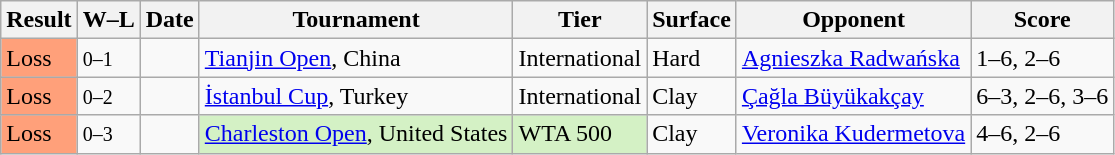<table class="sortable wikitable">
<tr>
<th>Result</th>
<th class="unsortable">W–L</th>
<th>Date</th>
<th>Tournament</th>
<th>Tier</th>
<th>Surface</th>
<th>Opponent</th>
<th class="unsortable">Score</th>
</tr>
<tr>
<td style="background:#ffa07a;">Loss</td>
<td><small>0–1</small></td>
<td><a href='#'></a></td>
<td><a href='#'>Tianjin Open</a>, China</td>
<td>International</td>
<td>Hard</td>
<td> <a href='#'>Agnieszka Radwańska</a></td>
<td>1–6, 2–6</td>
</tr>
<tr>
<td style="background:#ffa07a;">Loss</td>
<td><small>0–2</small></td>
<td><a href='#'></a></td>
<td><a href='#'>İstanbul Cup</a>, Turkey</td>
<td>International</td>
<td>Clay</td>
<td> <a href='#'>Çağla Büyükakçay</a></td>
<td>6–3, 2–6, 3–6</td>
</tr>
<tr>
<td style="background:#ffa07a;">Loss</td>
<td><small>0–3</small></td>
<td><a href='#'></a></td>
<td style="background:#d4f1c5;"><a href='#'>Charleston Open</a>, United States</td>
<td style="background:#d4f1c5;">WTA 500</td>
<td>Clay</td>
<td> <a href='#'>Veronika Kudermetova</a></td>
<td>4–6, 2–6</td>
</tr>
</table>
